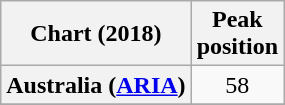<table class="wikitable sortable plainrowheaders" style="text-align:center">
<tr>
<th scope="col">Chart (2018)</th>
<th scope="col">Peak<br>position</th>
</tr>
<tr>
<th scope="row">Australia (<a href='#'>ARIA</a>)</th>
<td>58</td>
</tr>
<tr>
</tr>
<tr>
</tr>
<tr>
</tr>
<tr>
</tr>
</table>
